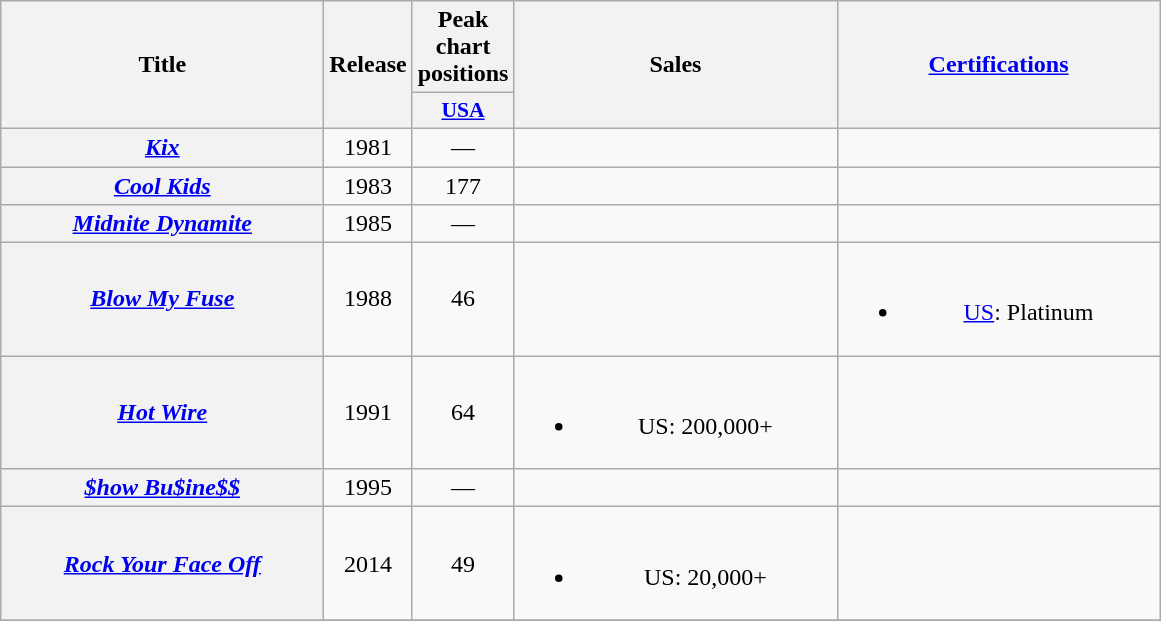<table class="wikitable plainrowheaders" style="text-align:center;">
<tr>
<th scope="col" rowspan="2" style="width:13em;">Title</th>
<th scope="col" rowspan="2" style="width:3em;">Release</th>
<th scope="col" colspan="1" style="width:3em;">Peak chart positions</th>
<th scope="col" rowspan="2" style="width:13em;">Sales</th>
<th scope="col" rowspan="2" style="width:13em;"><a href='#'>Certifications</a></th>
</tr>
<tr>
<th scope="col" style="width:2.8em;font-size:90%;"><a href='#'>USA</a></th>
</tr>
<tr>
<th scope="row"><em><a href='#'>Kix</a></em></th>
<td>1981</td>
<td>—</td>
<td></td>
<td></td>
</tr>
<tr>
<th scope="row"><em><a href='#'>Cool Kids</a></em></th>
<td>1983</td>
<td>177</td>
<td></td>
<td></td>
</tr>
<tr>
<th scope="row"><em><a href='#'>Midnite Dynamite</a></em></th>
<td>1985</td>
<td>—</td>
<td></td>
<td></td>
</tr>
<tr>
<th scope="row"><em><a href='#'>Blow My Fuse</a></em></th>
<td>1988</td>
<td>46</td>
<td></td>
<td><br><ul><li><a href='#'>US</a>: Platinum</li></ul></td>
</tr>
<tr>
<th scope="row"><em><a href='#'>Hot Wire</a></em></th>
<td>1991</td>
<td>64</td>
<td><br><ul><li>US: 200,000+</li></ul></td>
<td></td>
</tr>
<tr>
<th scope="row"><em><a href='#'>$how Bu$ine$$</a></em></th>
<td>1995</td>
<td>—</td>
<td></td>
<td></td>
</tr>
<tr>
<th scope="row"><em><a href='#'>Rock Your Face Off</a></em></th>
<td>2014</td>
<td>49</td>
<td><br><ul><li>US: 20,000+</li></ul></td>
<td></td>
</tr>
<tr>
</tr>
</table>
